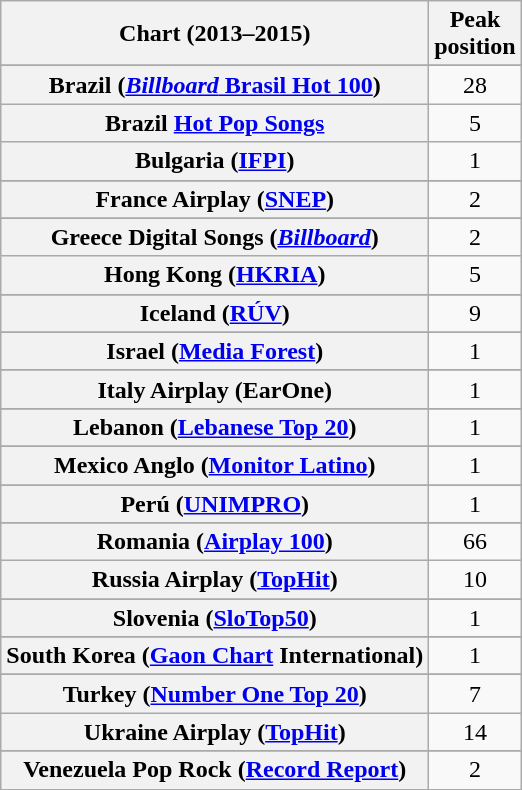<table class="wikitable plainrowheaders sortable" style="text-align:center">
<tr>
<th scope="col">Chart (2013–2015)</th>
<th scope="col">Peak<br>position</th>
</tr>
<tr>
</tr>
<tr>
</tr>
<tr>
</tr>
<tr>
</tr>
<tr>
<th scope="row">Brazil (<a href='#'><em>Billboard</em> Brasil Hot 100</a>)</th>
<td style="text-align:center;">28</td>
</tr>
<tr>
<th scope="row">Brazil <a href='#'>Hot Pop Songs</a></th>
<td style="text-align:center;">5</td>
</tr>
<tr>
<th scope="row">Bulgaria (<a href='#'>IFPI</a>)</th>
<td>1</td>
</tr>
<tr>
</tr>
<tr>
</tr>
<tr>
</tr>
<tr>
</tr>
<tr>
</tr>
<tr>
</tr>
<tr>
</tr>
<tr>
</tr>
<tr>
</tr>
<tr>
</tr>
<tr>
</tr>
<tr>
<th scope="row">France Airplay (<a href='#'>SNEP</a>)</th>
<td style="text-align:center;">2</td>
</tr>
<tr>
</tr>
<tr>
<th scope="row">Greece Digital Songs (<em><a href='#'>Billboard</a></em>)</th>
<td style="text-align:center;">2</td>
</tr>
<tr>
<th scope="row">Hong Kong (<a href='#'>HKRIA</a>)</th>
<td style="text-align:center;">5</td>
</tr>
<tr>
</tr>
<tr>
</tr>
<tr>
<th scope="row">Iceland (<a href='#'>RÚV</a>)</th>
<td style="text-align:center;">9</td>
</tr>
<tr>
</tr>
<tr>
<th scope="row">Israel (<a href='#'>Media Forest</a>)</th>
<td style="text-align:center;">1</td>
</tr>
<tr>
</tr>
<tr>
<th scope="row">Italy Airplay (EarOne)</th>
<td>1</td>
</tr>
<tr>
</tr>
<tr>
<th scope="row">Lebanon (<a href='#'>Lebanese Top 20</a>)</th>
<td style="text-align:center;">1</td>
</tr>
<tr>
</tr>
<tr>
<th scope="row">Mexico Anglo (<a href='#'>Monitor Latino</a>)</th>
<td style="text-align:center;">1</td>
</tr>
<tr>
</tr>
<tr>
</tr>
<tr>
</tr>
<tr>
</tr>
<tr>
<th scope="row">Perú (<a href='#'>UNIMPRO</a>)</th>
<td>1</td>
</tr>
<tr>
</tr>
<tr>
</tr>
<tr>
<th scope="row">Romania (<a href='#'>Airplay 100</a>)</th>
<td style="text-align:center;">66</td>
</tr>
<tr>
<th scope="row">Russia Airplay (<a href='#'>TopHit</a>)</th>
<td>10</td>
</tr>
<tr>
</tr>
<tr>
</tr>
<tr>
</tr>
<tr>
<th scope="row">Slovenia (<a href='#'>SloTop50</a>)</th>
<td align=center>1</td>
</tr>
<tr>
</tr>
<tr>
<th scope="row">South Korea (<a href='#'>Gaon Chart</a> International)</th>
<td style="text-align:center;">1</td>
</tr>
<tr>
</tr>
<tr>
</tr>
<tr>
</tr>
<tr>
<th scope="row">Turkey (<a href='#'>Number One Top 20</a>)</th>
<td align="center">7</td>
</tr>
<tr>
<th scope="row">Ukraine Airplay (<a href='#'>TopHit</a>)</th>
<td>14</td>
</tr>
<tr>
</tr>
<tr>
</tr>
<tr>
</tr>
<tr>
</tr>
<tr>
</tr>
<tr>
</tr>
<tr>
</tr>
<tr>
</tr>
<tr>
<th scope="row">Venezuela Pop Rock (<a href='#'>Record Report</a>)</th>
<td style="text-align:center;">2</td>
</tr>
</table>
